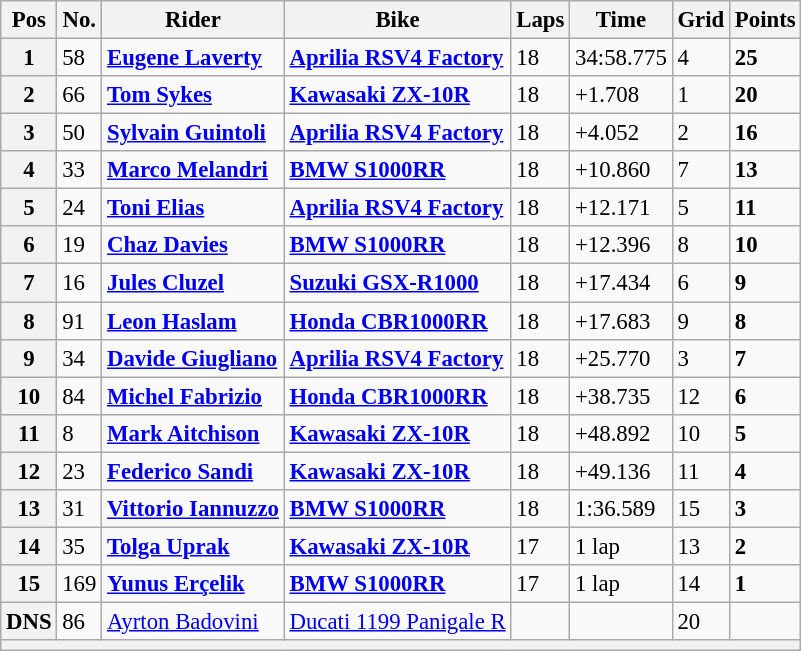<table class="wikitable" style="font-size: 95%;">
<tr>
<th>Pos</th>
<th>No.</th>
<th>Rider</th>
<th>Bike</th>
<th>Laps</th>
<th>Time</th>
<th>Grid</th>
<th>Points</th>
</tr>
<tr>
<th>1</th>
<td>58</td>
<td> <strong><a href='#'>Eugene Laverty</a></strong></td>
<td><strong><a href='#'>Aprilia RSV4 Factory</a></strong></td>
<td>18</td>
<td>34:58.775</td>
<td>4</td>
<td><strong>25</strong></td>
</tr>
<tr>
<th>2</th>
<td>66</td>
<td> <strong><a href='#'>Tom Sykes</a></strong></td>
<td><strong><a href='#'>Kawasaki ZX-10R</a></strong></td>
<td>18</td>
<td>+1.708</td>
<td>1</td>
<td><strong>20</strong></td>
</tr>
<tr>
<th>3</th>
<td>50</td>
<td> <strong><a href='#'>Sylvain Guintoli</a></strong></td>
<td><strong><a href='#'>Aprilia RSV4 Factory</a></strong></td>
<td>18</td>
<td>+4.052</td>
<td>2</td>
<td><strong>16</strong></td>
</tr>
<tr>
<th>4</th>
<td>33</td>
<td> <strong><a href='#'>Marco Melandri</a></strong></td>
<td><strong><a href='#'>BMW S1000RR</a></strong></td>
<td>18</td>
<td>+10.860</td>
<td>7</td>
<td><strong>13</strong></td>
</tr>
<tr>
<th>5</th>
<td>24</td>
<td> <strong><a href='#'>Toni Elias</a></strong></td>
<td><strong><a href='#'>Aprilia RSV4 Factory</a></strong></td>
<td>18</td>
<td>+12.171</td>
<td>5</td>
<td><strong>11</strong></td>
</tr>
<tr>
<th>6</th>
<td>19</td>
<td> <strong><a href='#'>Chaz Davies</a></strong></td>
<td><strong><a href='#'>BMW S1000RR</a></strong></td>
<td>18</td>
<td>+12.396</td>
<td>8</td>
<td><strong>10</strong></td>
</tr>
<tr>
<th>7</th>
<td>16</td>
<td> <strong><a href='#'>Jules Cluzel</a></strong></td>
<td><strong><a href='#'>Suzuki GSX-R1000</a></strong></td>
<td>18</td>
<td>+17.434</td>
<td>6</td>
<td><strong>9</strong></td>
</tr>
<tr>
<th>8</th>
<td>91</td>
<td> <strong><a href='#'>Leon Haslam</a></strong></td>
<td><strong><a href='#'>Honda CBR1000RR</a></strong></td>
<td>18</td>
<td>+17.683</td>
<td>9</td>
<td><strong>8</strong></td>
</tr>
<tr>
<th>9</th>
<td>34</td>
<td> <strong><a href='#'>Davide Giugliano</a></strong></td>
<td><strong><a href='#'>Aprilia RSV4 Factory</a></strong></td>
<td>18</td>
<td>+25.770</td>
<td>3</td>
<td><strong>7</strong></td>
</tr>
<tr>
<th>10</th>
<td>84</td>
<td> <strong><a href='#'>Michel Fabrizio</a></strong></td>
<td><strong><a href='#'>Honda CBR1000RR</a></strong></td>
<td>18</td>
<td>+38.735</td>
<td>12</td>
<td><strong>6</strong></td>
</tr>
<tr>
<th>11</th>
<td>8</td>
<td> <strong><a href='#'>Mark Aitchison</a></strong></td>
<td><strong><a href='#'>Kawasaki ZX-10R</a></strong></td>
<td>18</td>
<td>+48.892</td>
<td>10</td>
<td><strong>5</strong></td>
</tr>
<tr>
<th>12</th>
<td>23</td>
<td> <strong><a href='#'>Federico Sandi</a></strong></td>
<td><strong><a href='#'>Kawasaki ZX-10R</a></strong></td>
<td>18</td>
<td>+49.136</td>
<td>11</td>
<td><strong>4</strong></td>
</tr>
<tr>
<th>13</th>
<td>31</td>
<td> <strong><a href='#'>Vittorio Iannuzzo</a></strong></td>
<td><strong><a href='#'>BMW S1000RR</a></strong></td>
<td>18</td>
<td>1:36.589</td>
<td>15</td>
<td><strong>3</strong></td>
</tr>
<tr>
<th>14</th>
<td>35</td>
<td> <strong><a href='#'>Tolga Uprak</a></strong></td>
<td><strong><a href='#'>Kawasaki ZX-10R</a></strong></td>
<td>17</td>
<td>1 lap</td>
<td>13</td>
<td><strong>2</strong></td>
</tr>
<tr>
<th>15</th>
<td>169</td>
<td> <strong><a href='#'>Yunus Erçelik</a></strong></td>
<td><strong><a href='#'>BMW S1000RR</a></strong></td>
<td>17</td>
<td>1 lap</td>
<td>14</td>
<td><strong>1</strong></td>
</tr>
<tr>
<th>DNS</th>
<td>86</td>
<td> <a href='#'>Ayrton Badovini</a></td>
<td><a href='#'>Ducati 1199 Panigale R</a></td>
<td></td>
<td></td>
<td>20</td>
<td></td>
</tr>
<tr>
<th colspan=8></th>
</tr>
</table>
